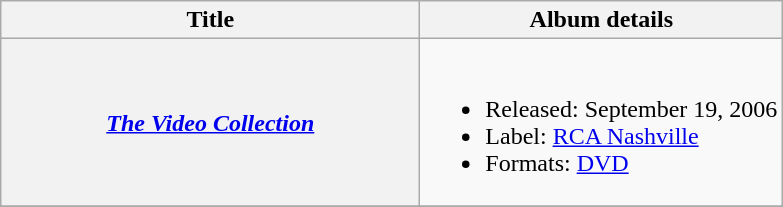<table class="wikitable plainrowheaders" style="text-align:center;">
<tr>
<th scope="col" style="width:17em;">Title</th>
<th scope="col">Album details</th>
</tr>
<tr>
<th scope="row"><em><a href='#'>The Video Collection</a></em></th>
<td align="left"><br><ul><li>Released: September 19, 2006</li><li>Label: <a href='#'>RCA Nashville</a></li><li>Formats: <a href='#'>DVD</a></li></ul></td>
</tr>
<tr>
</tr>
</table>
